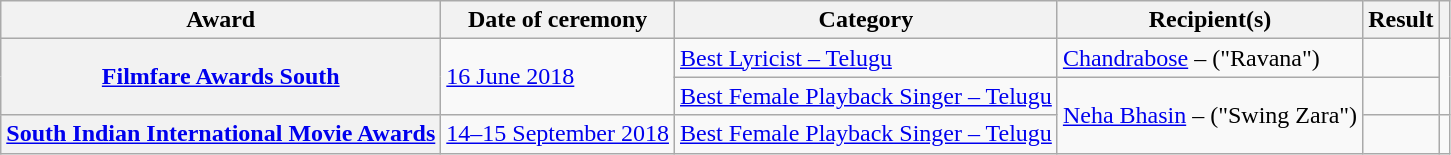<table class="wikitable plainrowheaders sortable">
<tr>
<th scope="col">Award</th>
<th scope="col">Date of ceremony</th>
<th scope="col">Category</th>
<th scope="col">Recipient(s)</th>
<th scope="col" class="unsortable">Result</th>
<th scope="col" class="unsortable"></th>
</tr>
<tr>
<th scope="row" rowspan="2"><a href='#'>Filmfare Awards South</a></th>
<td rowspan="2"><a href='#'>16 June 2018</a></td>
<td><a href='#'>Best Lyricist – Telugu</a></td>
<td><a href='#'>Chandrabose</a> – ("Ravana")</td>
<td></td>
<td style="text-align:center;" rowspan="2"></td>
</tr>
<tr>
<td><a href='#'>Best Female Playback Singer – Telugu</a></td>
<td rowspan="2"><a href='#'>Neha Bhasin</a> – ("Swing Zara")</td>
<td></td>
</tr>
<tr>
<th scope="row"><a href='#'>South Indian International Movie Awards</a></th>
<td><a href='#'>14–15 September 2018</a></td>
<td><a href='#'>Best Female Playback Singer – Telugu</a></td>
<td></td>
<td style="text-align:center;"></td>
</tr>
</table>
